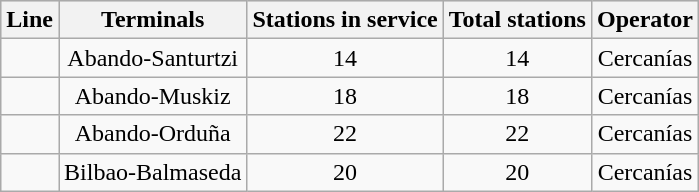<table class="wikitable" border="1">
<tr style="background:#DDDDDD;">
<th>Line</th>
<th>Terminals</th>
<th>Stations in service</th>
<th>Total stations</th>
<th>Operator</th>
</tr>
<tr style="text-align:center;">
<td></td>
<td>Abando-Santurtzi</td>
<td>14</td>
<td>14</td>
<td>Cercanías</td>
</tr>
<tr style="text-align:center;">
<td></td>
<td>Abando-Muskiz</td>
<td>18</td>
<td>18</td>
<td>Cercanías</td>
</tr>
<tr style="text-align:center;">
<td></td>
<td>Abando-Orduña</td>
<td>22</td>
<td>22</td>
<td>Cercanías</td>
</tr>
<tr style="text-align:center;">
<td></td>
<td>Bilbao-Balmaseda</td>
<td>20</td>
<td>20</td>
<td>Cercanías</td>
</tr>
</table>
